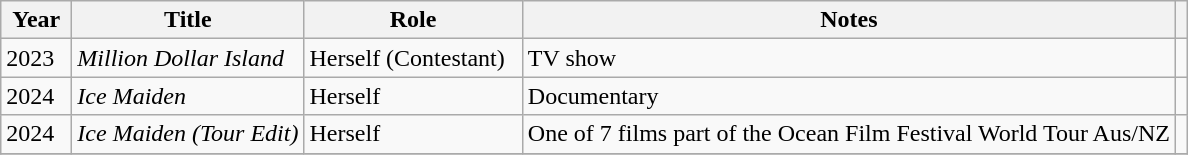<table class="wikitable plainrowheaders sortable"  style=font-size:100%>
<tr>
<th scope="col">Year</th>
<th scope="col">Title</th>
<th scope="col">Role</th>
<th scope="col" class="unsortable">Notes</th>
<th scope="col" class="unsortable"></th>
</tr>
<tr>
<td>2023  </td>
<td><em>Million Dollar Island</em>  </td>
<td>Herself (Contestant)  </td>
<td>TV show</td>
<td></td>
</tr>
<tr>
<td>2024</td>
<td><em>Ice Maiden</em></td>
<td>Herself</td>
<td>Documentary</td>
<td></td>
</tr>
<tr>
<td>2024</td>
<td><em>Ice Maiden (Tour Edit)</em></td>
<td>Herself</td>
<td>One of 7 films part of the Ocean Film Festival World Tour Aus/NZ</td>
<td></td>
</tr>
<tr>
</tr>
</table>
